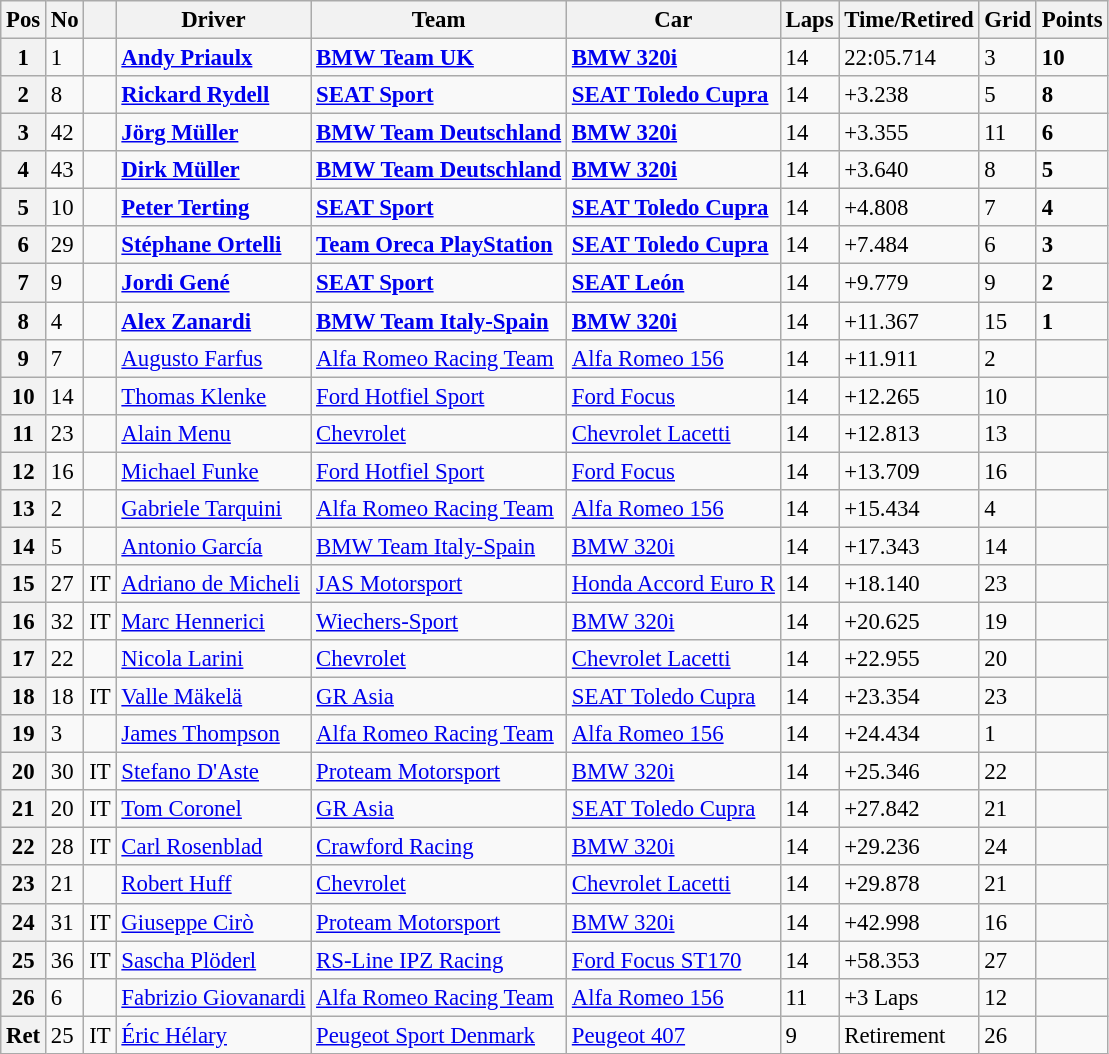<table class="wikitable" style="font-size: 95%">
<tr>
<th>Pos</th>
<th>No</th>
<th></th>
<th>Driver</th>
<th>Team</th>
<th>Car</th>
<th>Laps</th>
<th>Time/Retired</th>
<th>Grid</th>
<th>Points</th>
</tr>
<tr>
<th>1</th>
<td>1</td>
<td></td>
<td> <strong><a href='#'>Andy Priaulx</a></strong></td>
<td><strong><a href='#'>BMW Team UK</a></strong></td>
<td><strong><a href='#'>BMW 320i</a></strong></td>
<td>14</td>
<td>22:05.714</td>
<td>3</td>
<td><strong>10</strong></td>
</tr>
<tr>
<th>2</th>
<td>8</td>
<td></td>
<td> <strong><a href='#'>Rickard Rydell</a></strong></td>
<td><strong><a href='#'>SEAT Sport</a></strong></td>
<td><strong><a href='#'>SEAT Toledo Cupra</a></strong></td>
<td>14</td>
<td>+3.238</td>
<td>5</td>
<td><strong>8</strong></td>
</tr>
<tr>
<th>3</th>
<td>42</td>
<td></td>
<td> <strong><a href='#'>Jörg Müller</a></strong></td>
<td><strong><a href='#'>BMW Team Deutschland</a></strong></td>
<td><strong><a href='#'>BMW 320i</a></strong></td>
<td>14</td>
<td>+3.355</td>
<td>11</td>
<td><strong>6</strong></td>
</tr>
<tr>
<th>4</th>
<td>43</td>
<td></td>
<td> <strong><a href='#'>Dirk Müller</a></strong></td>
<td><strong><a href='#'>BMW Team Deutschland</a></strong></td>
<td><strong><a href='#'>BMW 320i</a></strong></td>
<td>14</td>
<td>+3.640</td>
<td>8</td>
<td><strong>5</strong></td>
</tr>
<tr>
<th>5</th>
<td>10</td>
<td></td>
<td> <strong><a href='#'>Peter Terting</a></strong></td>
<td><strong><a href='#'>SEAT Sport</a></strong></td>
<td><strong><a href='#'>SEAT Toledo Cupra</a></strong></td>
<td>14</td>
<td>+4.808</td>
<td>7</td>
<td><strong>4</strong></td>
</tr>
<tr>
<th>6</th>
<td>29</td>
<td></td>
<td> <strong><a href='#'>Stéphane Ortelli</a></strong></td>
<td><strong><a href='#'>Team Oreca PlayStation</a></strong></td>
<td><strong><a href='#'>SEAT Toledo Cupra</a></strong></td>
<td>14</td>
<td>+7.484</td>
<td>6</td>
<td><strong>3</strong></td>
</tr>
<tr>
<th>7</th>
<td>9</td>
<td></td>
<td> <strong><a href='#'>Jordi Gené</a></strong></td>
<td><strong><a href='#'>SEAT Sport</a></strong></td>
<td><strong><a href='#'>SEAT León</a></strong></td>
<td>14</td>
<td>+9.779</td>
<td>9</td>
<td><strong>2</strong></td>
</tr>
<tr>
<th>8</th>
<td>4</td>
<td></td>
<td> <strong><a href='#'>Alex Zanardi</a></strong></td>
<td><strong><a href='#'>BMW Team Italy-Spain</a></strong></td>
<td><strong><a href='#'>BMW 320i</a></strong></td>
<td>14</td>
<td>+11.367</td>
<td>15</td>
<td><strong>1</strong></td>
</tr>
<tr>
<th>9</th>
<td>7</td>
<td></td>
<td> <a href='#'>Augusto Farfus</a></td>
<td><a href='#'>Alfa Romeo Racing Team</a></td>
<td><a href='#'>Alfa Romeo 156</a></td>
<td>14</td>
<td>+11.911</td>
<td>2</td>
<td></td>
</tr>
<tr>
<th>10</th>
<td>14</td>
<td></td>
<td> <a href='#'>Thomas Klenke</a></td>
<td><a href='#'>Ford Hotfiel Sport</a></td>
<td><a href='#'>Ford Focus</a></td>
<td>14</td>
<td>+12.265</td>
<td>10</td>
<td></td>
</tr>
<tr>
<th>11</th>
<td>23</td>
<td></td>
<td> <a href='#'>Alain Menu</a></td>
<td><a href='#'>Chevrolet</a></td>
<td><a href='#'>Chevrolet Lacetti</a></td>
<td>14</td>
<td>+12.813</td>
<td>13</td>
<td></td>
</tr>
<tr>
<th>12</th>
<td>16</td>
<td></td>
<td> <a href='#'>Michael Funke</a></td>
<td><a href='#'>Ford Hotfiel Sport</a></td>
<td><a href='#'>Ford Focus</a></td>
<td>14</td>
<td>+13.709</td>
<td>16</td>
<td></td>
</tr>
<tr>
<th>13</th>
<td>2</td>
<td></td>
<td> <a href='#'>Gabriele Tarquini</a></td>
<td><a href='#'>Alfa Romeo Racing Team</a></td>
<td><a href='#'>Alfa Romeo 156</a></td>
<td>14</td>
<td>+15.434</td>
<td>4</td>
<td></td>
</tr>
<tr>
<th>14</th>
<td>5</td>
<td></td>
<td> <a href='#'>Antonio García</a></td>
<td><a href='#'>BMW Team Italy-Spain</a></td>
<td><a href='#'>BMW 320i</a></td>
<td>14</td>
<td>+17.343</td>
<td>14</td>
<td></td>
</tr>
<tr>
<th>15</th>
<td>27</td>
<td>IT</td>
<td> <a href='#'>Adriano de Micheli</a></td>
<td><a href='#'>JAS Motorsport</a></td>
<td><a href='#'>Honda Accord Euro R</a></td>
<td>14</td>
<td>+18.140</td>
<td>23</td>
<td></td>
</tr>
<tr>
<th>16</th>
<td>32</td>
<td>IT</td>
<td> <a href='#'>Marc Hennerici</a></td>
<td><a href='#'>Wiechers-Sport</a></td>
<td><a href='#'>BMW 320i</a></td>
<td>14</td>
<td>+20.625</td>
<td>19</td>
<td></td>
</tr>
<tr>
<th>17</th>
<td>22</td>
<td></td>
<td> <a href='#'>Nicola Larini</a></td>
<td><a href='#'>Chevrolet</a></td>
<td><a href='#'>Chevrolet Lacetti</a></td>
<td>14</td>
<td>+22.955</td>
<td>20</td>
<td></td>
</tr>
<tr>
<th>18</th>
<td>18</td>
<td>IT</td>
<td> <a href='#'>Valle Mäkelä</a></td>
<td><a href='#'>GR Asia</a></td>
<td><a href='#'>SEAT Toledo Cupra</a></td>
<td>14</td>
<td>+23.354</td>
<td>23</td>
<td></td>
</tr>
<tr>
<th>19</th>
<td>3</td>
<td></td>
<td> <a href='#'>James Thompson</a></td>
<td><a href='#'>Alfa Romeo Racing Team</a></td>
<td><a href='#'>Alfa Romeo 156</a></td>
<td>14</td>
<td>+24.434</td>
<td>1</td>
<td></td>
</tr>
<tr>
<th>20</th>
<td>30</td>
<td>IT</td>
<td> <a href='#'>Stefano D'Aste</a></td>
<td><a href='#'>Proteam Motorsport</a></td>
<td><a href='#'>BMW 320i</a></td>
<td>14</td>
<td>+25.346</td>
<td>22</td>
<td></td>
</tr>
<tr>
<th>21</th>
<td>20</td>
<td>IT</td>
<td> <a href='#'>Tom Coronel</a></td>
<td><a href='#'>GR Asia</a></td>
<td><a href='#'>SEAT Toledo Cupra</a></td>
<td>14</td>
<td>+27.842</td>
<td>21</td>
<td></td>
</tr>
<tr>
<th>22</th>
<td>28</td>
<td>IT</td>
<td> <a href='#'>Carl Rosenblad</a></td>
<td><a href='#'>Crawford Racing</a></td>
<td><a href='#'>BMW 320i</a></td>
<td>14</td>
<td>+29.236</td>
<td>24</td>
<td></td>
</tr>
<tr>
<th>23</th>
<td>21</td>
<td></td>
<td> <a href='#'>Robert Huff</a></td>
<td><a href='#'>Chevrolet</a></td>
<td><a href='#'>Chevrolet Lacetti</a></td>
<td>14</td>
<td>+29.878</td>
<td>21</td>
<td></td>
</tr>
<tr>
<th>24</th>
<td>31</td>
<td>IT</td>
<td>  <a href='#'>Giuseppe Cirò</a></td>
<td><a href='#'>Proteam Motorsport</a></td>
<td><a href='#'>BMW 320i</a></td>
<td>14</td>
<td>+42.998</td>
<td>16</td>
<td></td>
</tr>
<tr>
<th>25</th>
<td>36</td>
<td>IT</td>
<td> <a href='#'>Sascha Plöderl</a></td>
<td><a href='#'>RS-Line IPZ Racing</a></td>
<td><a href='#'>Ford Focus ST170</a></td>
<td>14</td>
<td>+58.353</td>
<td>27</td>
<td></td>
</tr>
<tr>
<th>26</th>
<td>6</td>
<td></td>
<td> <a href='#'>Fabrizio Giovanardi</a></td>
<td><a href='#'>Alfa Romeo Racing Team</a></td>
<td><a href='#'>Alfa Romeo 156</a></td>
<td>11</td>
<td>+3 Laps</td>
<td>12</td>
<td></td>
</tr>
<tr>
<th>Ret</th>
<td>25</td>
<td>IT</td>
<td> <a href='#'>Éric Hélary</a></td>
<td><a href='#'>Peugeot Sport Denmark</a></td>
<td><a href='#'>Peugeot 407</a></td>
<td>9</td>
<td>Retirement</td>
<td>26</td>
<td></td>
</tr>
</table>
